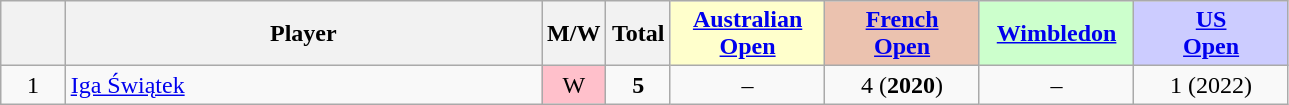<table class="wikitable mw-datatable sortable" style="text-align:center;">
<tr>
<th data-sort-type="number" width="5%"></th>
<th width="37%">Player</th>
<th width="5%">M/W</th>
<th data-sort-type="number" width="5%">Total</th>
<th style="background-color:#FFFFCC;" width="12%" data-sort-type="number"><a href='#'>Australian<br> Open</a></th>
<th style="background-color:#EBC2AF;" width="12%" data-sort-type="number"><a href='#'>French<br> Open</a></th>
<th style="background-color:#CCFFCC;" width="12%" data-sort-type="number"><a href='#'>Wimbledon</a></th>
<th style="background-color:#CCCCFF;" width="12%" data-sort-type="number"><a href='#'>US<br> Open</a></th>
</tr>
<tr>
<td>1</td>
<td style="text-align:left"><a href='#'>Iga Świątek</a></td>
<td style="background-color:pink;">W</td>
<td><strong>5</strong></td>
<td>–</td>
<td>4 (<strong>2020</strong>)</td>
<td>–</td>
<td>1 (2022)</td>
</tr>
</table>
